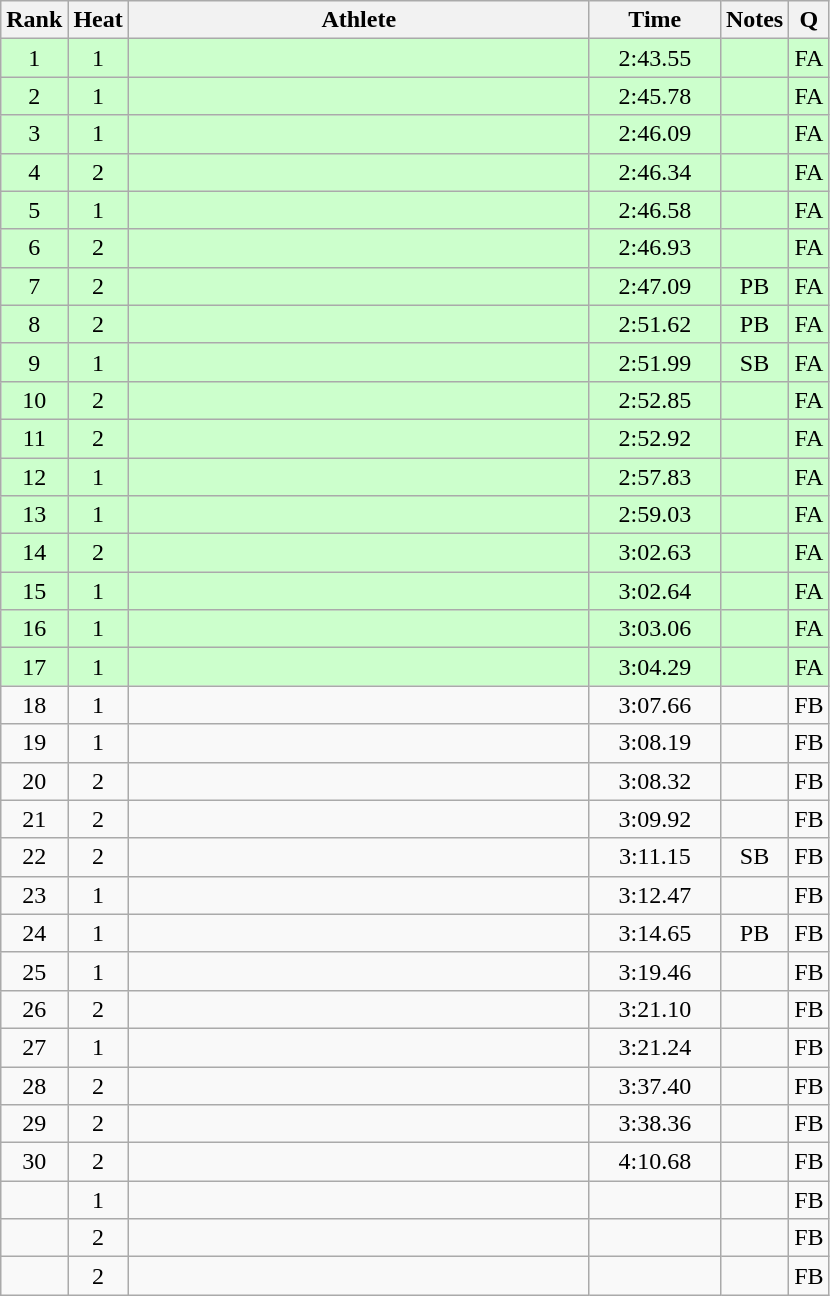<table class="wikitable sortable" style="text-align:center">
<tr>
<th>Rank</th>
<th>Heat</th>
<th width=300>Athlete</th>
<th width=80>Time</th>
<th>Notes</th>
<th>Q</th>
</tr>
<tr bgcolor=ccffcc>
<td>1</td>
<td>1</td>
<td align=left></td>
<td>2:43.55</td>
<td></td>
<td>FA</td>
</tr>
<tr bgcolor=ccffcc>
<td>2</td>
<td>1</td>
<td align=left></td>
<td>2:45.78</td>
<td></td>
<td>FA</td>
</tr>
<tr bgcolor=ccffcc>
<td>3</td>
<td>1</td>
<td align=left></td>
<td>2:46.09</td>
<td></td>
<td>FA</td>
</tr>
<tr bgcolor=ccffcc>
<td>4</td>
<td>2</td>
<td align=left></td>
<td>2:46.34</td>
<td></td>
<td>FA</td>
</tr>
<tr bgcolor=ccffcc>
<td>5</td>
<td>1</td>
<td align=left></td>
<td>2:46.58</td>
<td></td>
<td>FA</td>
</tr>
<tr bgcolor=ccffcc>
<td>6</td>
<td>2</td>
<td align=left></td>
<td>2:46.93</td>
<td></td>
<td>FA</td>
</tr>
<tr bgcolor=ccffcc>
<td>7</td>
<td>2</td>
<td align=left></td>
<td>2:47.09</td>
<td>PB</td>
<td>FA</td>
</tr>
<tr bgcolor=ccffcc>
<td>8</td>
<td>2</td>
<td align=left></td>
<td>2:51.62</td>
<td>PB</td>
<td>FA</td>
</tr>
<tr bgcolor=ccffcc>
<td>9</td>
<td>1</td>
<td align=left></td>
<td>2:51.99</td>
<td>SB</td>
<td>FA</td>
</tr>
<tr bgcolor=ccffcc>
<td>10</td>
<td>2</td>
<td align=left></td>
<td>2:52.85</td>
<td></td>
<td>FA</td>
</tr>
<tr bgcolor=ccffcc>
<td>11</td>
<td>2</td>
<td align=left></td>
<td>2:52.92</td>
<td></td>
<td>FA</td>
</tr>
<tr bgcolor=ccffcc>
<td>12</td>
<td>1</td>
<td align=left></td>
<td>2:57.83</td>
<td></td>
<td>FA</td>
</tr>
<tr bgcolor=ccffcc>
<td>13</td>
<td>1</td>
<td align=left></td>
<td>2:59.03</td>
<td></td>
<td>FA</td>
</tr>
<tr bgcolor=ccffcc>
<td>14</td>
<td>2</td>
<td align=left></td>
<td>3:02.63</td>
<td></td>
<td>FA</td>
</tr>
<tr bgcolor=ccffcc>
<td>15</td>
<td>1</td>
<td align=left></td>
<td>3:02.64</td>
<td></td>
<td>FA</td>
</tr>
<tr bgcolor=ccffcc>
<td>16</td>
<td>1</td>
<td align=left></td>
<td>3:03.06</td>
<td></td>
<td>FA</td>
</tr>
<tr bgcolor=ccffcc>
<td>17</td>
<td>1</td>
<td align=left></td>
<td>3:04.29</td>
<td></td>
<td>FA</td>
</tr>
<tr>
<td>18</td>
<td>1</td>
<td align=left></td>
<td>3:07.66</td>
<td></td>
<td>FB</td>
</tr>
<tr>
<td>19</td>
<td>1</td>
<td align=left></td>
<td>3:08.19</td>
<td></td>
<td>FB</td>
</tr>
<tr>
<td>20</td>
<td>2</td>
<td align=left></td>
<td>3:08.32</td>
<td></td>
<td>FB</td>
</tr>
<tr>
<td>21</td>
<td>2</td>
<td align=left></td>
<td>3:09.92</td>
<td></td>
<td>FB</td>
</tr>
<tr>
<td>22</td>
<td>2</td>
<td align=left></td>
<td>3:11.15</td>
<td>SB</td>
<td>FB</td>
</tr>
<tr>
<td>23</td>
<td>1</td>
<td align=left></td>
<td>3:12.47</td>
<td></td>
<td>FB</td>
</tr>
<tr>
<td>24</td>
<td>1</td>
<td align=left></td>
<td>3:14.65</td>
<td>PB</td>
<td>FB</td>
</tr>
<tr>
<td>25</td>
<td>1</td>
<td align=left></td>
<td>3:19.46</td>
<td></td>
<td>FB</td>
</tr>
<tr>
<td>26</td>
<td>2</td>
<td align=left></td>
<td>3:21.10</td>
<td></td>
<td>FB</td>
</tr>
<tr>
<td>27</td>
<td>1</td>
<td align=left></td>
<td>3:21.24</td>
<td></td>
<td>FB</td>
</tr>
<tr>
<td>28</td>
<td>2</td>
<td align=left></td>
<td>3:37.40</td>
<td></td>
<td>FB</td>
</tr>
<tr>
<td>29</td>
<td>2</td>
<td align=left></td>
<td>3:38.36</td>
<td></td>
<td>FB</td>
</tr>
<tr>
<td>30</td>
<td>2</td>
<td align=left></td>
<td>4:10.68</td>
<td></td>
<td>FB</td>
</tr>
<tr>
<td></td>
<td>1</td>
<td align=left></td>
<td></td>
<td></td>
<td>FB</td>
</tr>
<tr>
<td></td>
<td>2</td>
<td align=left></td>
<td></td>
<td></td>
<td>FB</td>
</tr>
<tr>
<td></td>
<td>2</td>
<td align=left></td>
<td></td>
<td></td>
<td>FB</td>
</tr>
</table>
